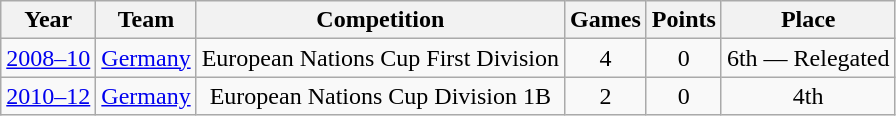<table class="wikitable">
<tr>
<th>Year</th>
<th>Team</th>
<th>Competition</th>
<th>Games</th>
<th>Points</th>
<th>Place</th>
</tr>
<tr align="center">
<td><a href='#'>2008–10</a></td>
<td><a href='#'>Germany</a></td>
<td>European Nations Cup First Division</td>
<td>4</td>
<td>0</td>
<td>6th — Relegated</td>
</tr>
<tr align="center">
<td><a href='#'>2010–12</a></td>
<td><a href='#'>Germany</a></td>
<td>European Nations Cup Division 1B</td>
<td>2</td>
<td>0</td>
<td>4th</td>
</tr>
</table>
